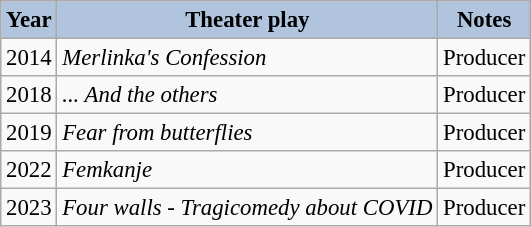<table class="wikitable" style="font-size:95%;">
<tr>
<th style="background:#B0C4DE;">Year</th>
<th style="background:#B0C4DE;">Theater play</th>
<th style="background:#B0C4DE;">Notes</th>
</tr>
<tr>
<td>2014</td>
<td><em>Merlinka's Confession</em></td>
<td>Producer</td>
</tr>
<tr>
<td>2018</td>
<td><em>... And the others</em></td>
<td>Producer</td>
</tr>
<tr>
<td>2019</td>
<td><em>Fear from butterflies</em></td>
<td>Producer</td>
</tr>
<tr>
<td>2022</td>
<td><em>Femkanje</em></td>
<td>Producer</td>
</tr>
<tr>
<td>2023</td>
<td><em>Four walls - Tragicomedy about COVID</em></td>
<td>Producer</td>
</tr>
</table>
